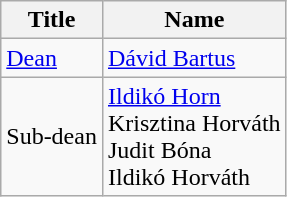<table class="wikitable">
<tr>
<th>Title</th>
<th>Name</th>
</tr>
<tr>
<td><a href='#'>Dean</a></td>
<td><a href='#'>Dávid Bartus</a></td>
</tr>
<tr>
<td>Sub-dean</td>
<td><a href='#'>Ildikó Horn</a><br>Krisztina Horváth<br>Judit Bóna<br>Ildikó Horváth</td>
</tr>
</table>
